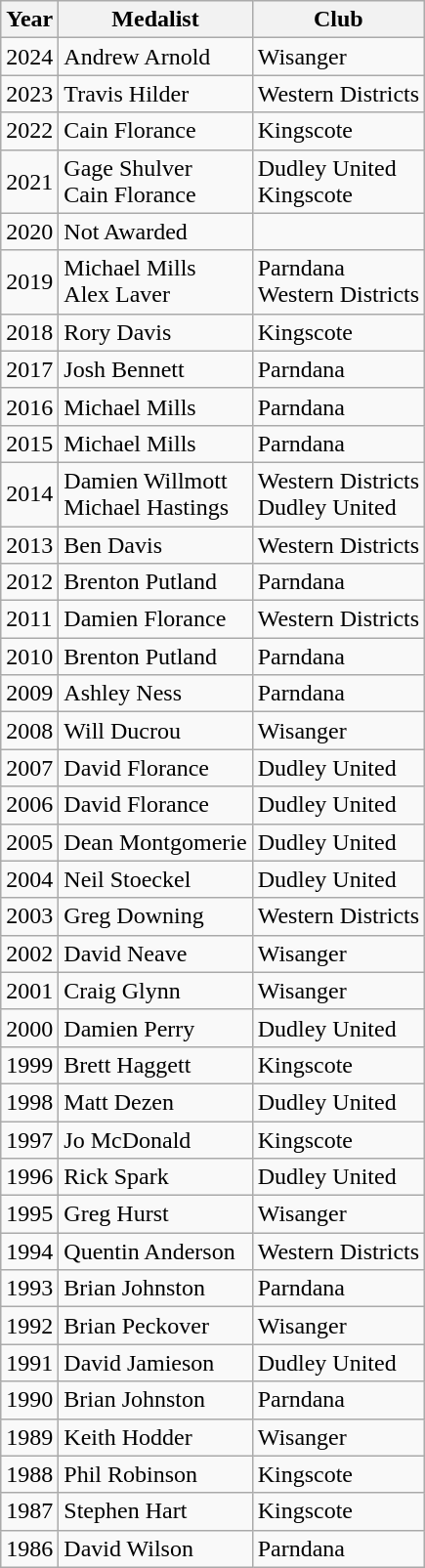<table class="wikitable sortable">
<tr>
<th>Year</th>
<th>Medalist</th>
<th>Club</th>
</tr>
<tr>
<td>2024</td>
<td>Andrew Arnold</td>
<td>Wisanger</td>
</tr>
<tr>
<td>2023</td>
<td>Travis Hilder</td>
<td>Western Districts</td>
</tr>
<tr>
<td>2022</td>
<td>Cain Florance</td>
<td>Kingscote</td>
</tr>
<tr>
<td>2021</td>
<td>Gage Shulver<br>Cain Florance</td>
<td>Dudley United<br>Kingscote</td>
</tr>
<tr>
<td>2020</td>
<td>Not Awarded</td>
</tr>
<tr>
<td>2019</td>
<td>Michael Mills<br>Alex Laver</td>
<td>Parndana<br>Western Districts</td>
</tr>
<tr>
<td>2018</td>
<td>Rory Davis</td>
<td>Kingscote</td>
</tr>
<tr>
<td>2017</td>
<td>Josh Bennett</td>
<td>Parndana</td>
</tr>
<tr>
<td>2016</td>
<td>Michael Mills</td>
<td>Parndana</td>
</tr>
<tr>
<td>2015</td>
<td>Michael Mills</td>
<td>Parndana</td>
</tr>
<tr>
<td>2014</td>
<td>Damien Willmott<br>Michael Hastings</td>
<td>Western Districts<br>Dudley United</td>
</tr>
<tr>
<td>2013</td>
<td>Ben Davis</td>
<td>Western Districts</td>
</tr>
<tr>
<td>2012</td>
<td>Brenton Putland</td>
<td>Parndana</td>
</tr>
<tr>
<td>2011</td>
<td>Damien Florance</td>
<td>Western Districts</td>
</tr>
<tr>
<td>2010</td>
<td>Brenton Putland</td>
<td>Parndana</td>
</tr>
<tr>
<td>2009</td>
<td>Ashley Ness</td>
<td>Parndana</td>
</tr>
<tr>
<td>2008</td>
<td>Will Ducrou</td>
<td>Wisanger</td>
</tr>
<tr>
<td>2007</td>
<td>David Florance</td>
<td>Dudley United</td>
</tr>
<tr>
<td>2006</td>
<td>David Florance</td>
<td>Dudley United</td>
</tr>
<tr>
<td>2005</td>
<td>Dean Montgomerie</td>
<td>Dudley United</td>
</tr>
<tr>
<td>2004</td>
<td>Neil Stoeckel</td>
<td>Dudley United</td>
</tr>
<tr>
<td>2003</td>
<td>Greg Downing</td>
<td>Western Districts</td>
</tr>
<tr>
<td>2002</td>
<td>David Neave</td>
<td>Wisanger</td>
</tr>
<tr>
<td>2001</td>
<td>Craig Glynn</td>
<td>Wisanger</td>
</tr>
<tr>
<td>2000</td>
<td>Damien Perry</td>
<td>Dudley United</td>
</tr>
<tr>
<td>1999</td>
<td>Brett Haggett</td>
<td>Kingscote</td>
</tr>
<tr>
<td>1998</td>
<td>Matt Dezen</td>
<td>Dudley United</td>
</tr>
<tr>
<td>1997</td>
<td>Jo McDonald</td>
<td>Kingscote</td>
</tr>
<tr>
<td>1996</td>
<td>Rick Spark</td>
<td>Dudley United</td>
</tr>
<tr>
<td>1995</td>
<td>Greg Hurst</td>
<td>Wisanger</td>
</tr>
<tr>
<td>1994</td>
<td>Quentin Anderson</td>
<td>Western Districts</td>
</tr>
<tr>
<td>1993</td>
<td>Brian Johnston</td>
<td>Parndana</td>
</tr>
<tr>
<td>1992</td>
<td>Brian Peckover</td>
<td>Wisanger</td>
</tr>
<tr>
<td>1991</td>
<td>David Jamieson</td>
<td>Dudley United</td>
</tr>
<tr>
<td>1990</td>
<td>Brian Johnston</td>
<td>Parndana</td>
</tr>
<tr>
<td>1989</td>
<td>Keith Hodder</td>
<td>Wisanger</td>
</tr>
<tr>
<td>1988</td>
<td>Phil Robinson</td>
<td>Kingscote</td>
</tr>
<tr>
<td>1987</td>
<td>Stephen Hart</td>
<td>Kingscote</td>
</tr>
<tr>
<td>1986</td>
<td>David Wilson</td>
<td>Parndana</td>
</tr>
</table>
